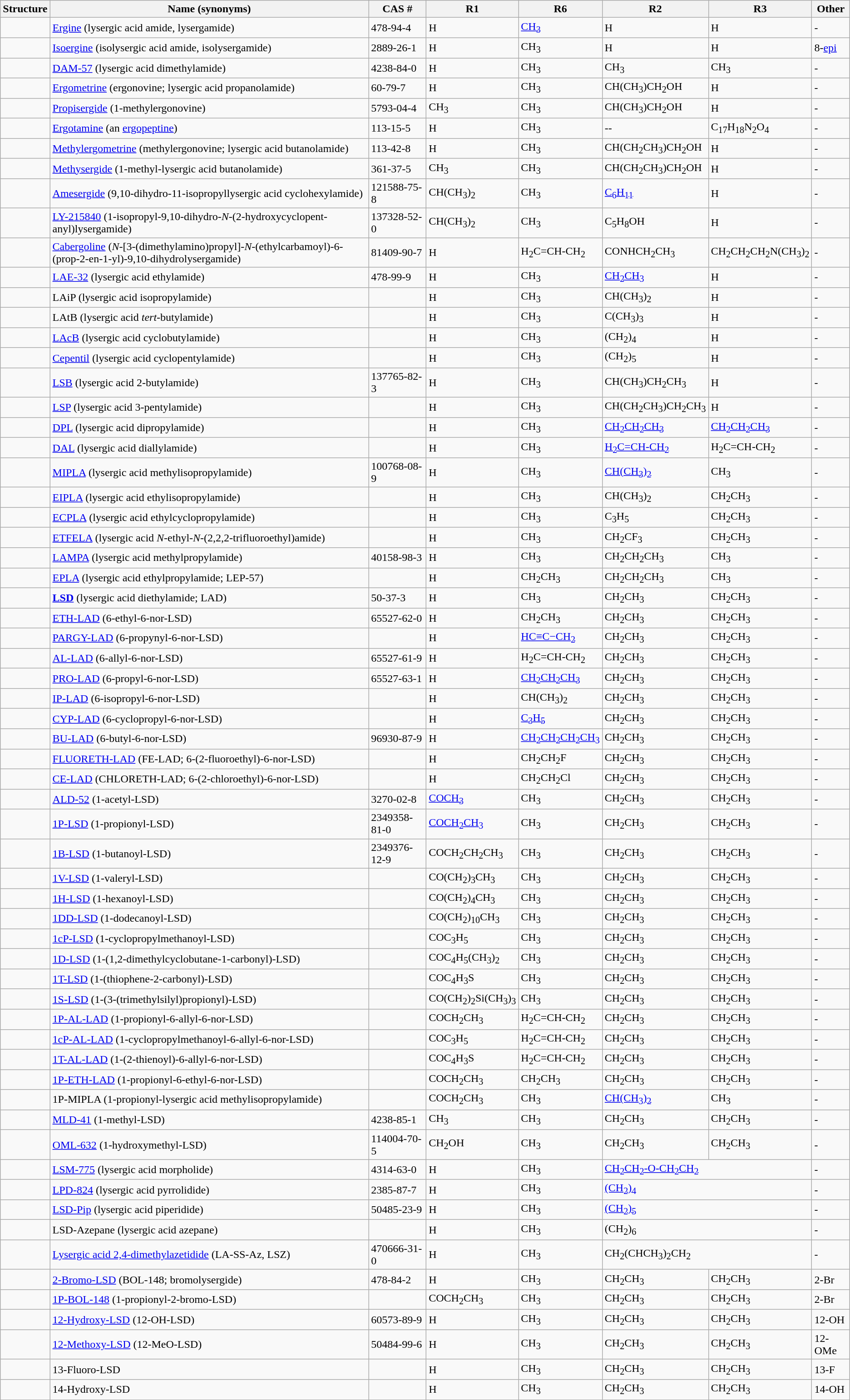<table class="wikitable sticky-header">
<tr>
<th>Structure</th>
<th>Name (synonyms)</th>
<th>CAS #</th>
<th>R1</th>
<th>R6</th>
<th>R2</th>
<th>R3</th>
<th>Other</th>
</tr>
<tr>
<td></td>
<td><a href='#'>Ergine</a> (lysergic acid amide, lysergamide)</td>
<td>478-94-4</td>
<td>H</td>
<td><a href='#'>CH<sub>3</sub></a></td>
<td>H</td>
<td>H</td>
<td>-</td>
</tr>
<tr>
<td></td>
<td><a href='#'>Isoergine</a> (isolysergic acid amide, isolysergamide)</td>
<td>2889-26-1</td>
<td>H</td>
<td>CH<sub>3</sub></td>
<td>H</td>
<td>H</td>
<td>8-<a href='#'>epi</a></td>
</tr>
<tr>
<td></td>
<td><a href='#'>DAM-57</a> (lysergic acid dimethylamide)</td>
<td>4238-84-0</td>
<td>H</td>
<td>CH<sub>3</sub></td>
<td>CH<sub>3</sub></td>
<td>CH<sub>3</sub></td>
<td>-</td>
</tr>
<tr>
<td></td>
<td><a href='#'>Ergometrine</a> (ergonovine; lysergic acid propanolamide)</td>
<td>60-79-7</td>
<td>H</td>
<td>CH<sub>3</sub></td>
<td>CH(CH<sub>3</sub>)CH<sub>2</sub>OH</td>
<td>H</td>
<td>-</td>
</tr>
<tr>
<td></td>
<td><a href='#'>Propisergide</a> (1-methylergonovine)</td>
<td>5793-04-4</td>
<td>CH<sub>3</sub></td>
<td>CH<sub>3</sub></td>
<td>CH(CH<sub>3</sub>)CH<sub>2</sub>OH</td>
<td>H</td>
<td>-</td>
</tr>
<tr>
<td></td>
<td><a href='#'>Ergotamine</a> (an <a href='#'>ergopeptine</a>)</td>
<td>113-15-5</td>
<td>H</td>
<td>CH<sub>3</sub></td>
<td>--</td>
<td>C<sub>17</sub>H<sub>18</sub>N<sub>2</sub>O<sub>4</sub></td>
<td>-</td>
</tr>
<tr>
<td></td>
<td><a href='#'>Methylergometrine</a> (methylergonovine; lysergic acid butanolamide)</td>
<td>113-42-8</td>
<td>H</td>
<td>CH<sub>3</sub></td>
<td>CH(CH<sub>2</sub>CH<sub>3</sub>)CH<sub>2</sub>OH</td>
<td>H</td>
<td>-</td>
</tr>
<tr>
<td></td>
<td><a href='#'>Methysergide</a> (1-methyl-lysergic acid butanolamide)</td>
<td>361-37-5</td>
<td>CH<sub>3</sub></td>
<td>CH<sub>3</sub></td>
<td>CH(CH<sub>2</sub>CH<sub>3</sub>)CH<sub>2</sub>OH</td>
<td>H</td>
<td>-</td>
</tr>
<tr>
<td></td>
<td><a href='#'>Amesergide</a> (9,10-dihydro-11-isopropyllysergic acid cyclohexylamide)</td>
<td>121588-75-8</td>
<td>CH(CH<sub>3</sub>)<sub>2</sub></td>
<td>CH<sub>3</sub></td>
<td><a href='#'>C<sub>6</sub>H<sub>11</sub></a></td>
<td>H</td>
<td>-</td>
</tr>
<tr>
<td></td>
<td><a href='#'>LY-215840</a> (1-isopropyl-9,10-dihydro-<em>N</em>-(2-hydroxycyclopent-anyl)lysergamide)</td>
<td>137328-52-0</td>
<td>CH(CH<sub>3</sub>)<sub>2</sub></td>
<td>CH<sub>3</sub></td>
<td>C<sub>5</sub>H<sub>8</sub>OH</td>
<td>H</td>
<td>-</td>
</tr>
<tr>
<td></td>
<td><a href='#'>Cabergoline</a> (<em>N</em>-[3-(dimethylamino)propyl]-<em>N</em>-(ethylcarbamoyl)-6-(prop-2-en-1-yl)-9,10-dihydrolysergamide)</td>
<td>81409-90-7</td>
<td>H</td>
<td>H<sub>2</sub>C=CH-CH<sub>2</sub></td>
<td>CONHCH<sub>2</sub>CH<sub>3</sub></td>
<td>CH<sub>2</sub>CH<sub>2</sub>CH<sub>2</sub>N(CH<sub>3</sub>)<sub>2</sub></td>
<td>-</td>
</tr>
<tr>
<td></td>
<td><a href='#'>LAE-32</a> (lysergic acid ethylamide)</td>
<td>478-99-9</td>
<td>H</td>
<td>CH<sub>3</sub></td>
<td><a href='#'>CH<sub>2</sub>CH<sub>3</sub></a></td>
<td>H</td>
<td>-</td>
</tr>
<tr>
<td></td>
<td>LAiP (lysergic acid isopropylamide)</td>
<td></td>
<td>H</td>
<td>CH<sub>3</sub></td>
<td>CH(CH<sub>3</sub>)<sub>2</sub></td>
<td>H</td>
<td>-</td>
</tr>
<tr>
<td></td>
<td>LAtB (lysergic acid <em>tert</em>-butylamide)</td>
<td></td>
<td>H</td>
<td>CH<sub>3</sub></td>
<td>C(CH<sub>3</sub>)<sub>3</sub></td>
<td>H</td>
<td>-</td>
</tr>
<tr>
<td></td>
<td><a href='#'>LAcB</a> (lysergic acid cyclobutylamide)</td>
<td></td>
<td>H</td>
<td>CH<sub>3</sub></td>
<td>(CH<sub>2</sub>)<sub>4</sub></td>
<td>H</td>
<td>-</td>
</tr>
<tr>
<td></td>
<td><a href='#'>Cepentil</a> (lysergic acid cyclopentylamide)</td>
<td></td>
<td>H</td>
<td>CH<sub>3</sub></td>
<td>(CH<sub>2</sub>)<sub>5</sub></td>
<td>H</td>
<td>-</td>
</tr>
<tr>
<td></td>
<td><a href='#'>LSB</a> (lysergic acid 2-butylamide)</td>
<td>137765-82-3</td>
<td>H</td>
<td>CH<sub>3</sub></td>
<td>CH(CH<sub>3</sub>)CH<sub>2</sub>CH<sub>3</sub></td>
<td>H</td>
<td>-</td>
</tr>
<tr>
<td></td>
<td><a href='#'>LSP</a> (lysergic acid 3-pentylamide)</td>
<td></td>
<td>H</td>
<td>CH<sub>3</sub></td>
<td>CH(CH<sub>2</sub>CH<sub>3</sub>)CH<sub>2</sub>CH<sub>3</sub></td>
<td>H</td>
<td>-</td>
</tr>
<tr>
<td></td>
<td><a href='#'>DPL</a> (lysergic acid dipropylamide)</td>
<td></td>
<td>H</td>
<td>CH<sub>3</sub></td>
<td><a href='#'>CH<sub>2</sub>CH<sub>2</sub>CH<sub>3</sub></a></td>
<td><a href='#'>CH<sub>2</sub>CH<sub>2</sub>CH<sub>3</sub></a></td>
<td>-</td>
</tr>
<tr>
<td></td>
<td><a href='#'>DAL</a> (lysergic acid diallylamide)</td>
<td></td>
<td>H</td>
<td>CH<sub>3</sub></td>
<td><a href='#'>H<sub>2</sub>C=CH-CH<sub>2</sub></a></td>
<td Allyl>H<sub>2</sub>C=CH-CH<sub>2</sub></td>
<td>-</td>
</tr>
<tr>
<td></td>
<td><a href='#'>MIPLA</a> (lysergic acid methylisopropylamide)</td>
<td>100768-08-9</td>
<td>H</td>
<td>CH<sub>3</sub></td>
<td><a href='#'>CH(CH<sub>3</sub>)<sub>2</sub></a></td>
<td>CH<sub>3</sub></td>
<td>-</td>
</tr>
<tr>
<td></td>
<td><a href='#'>EIPLA</a> (lysergic acid ethylisopropylamide)</td>
<td></td>
<td>H</td>
<td>CH<sub>3</sub></td>
<td>CH(CH<sub>3</sub>)<sub>2</sub></td>
<td>CH<sub>2</sub>CH<sub>3</sub></td>
<td>-</td>
</tr>
<tr>
<td></td>
<td><a href='#'>ECPLA</a> (lysergic acid ethylcyclopropylamide)</td>
<td></td>
<td>H</td>
<td>CH<sub>3</sub></td>
<td>C<sub>3</sub>H<sub>5</sub></td>
<td>CH<sub>2</sub>CH<sub>3</sub></td>
<td>-</td>
</tr>
<tr>
<td></td>
<td><a href='#'>ETFELA</a> (lysergic acid <em>N</em>-ethyl-<em>N</em>-(2,2,2-trifluoroethyl)amide)</td>
<td></td>
<td>H</td>
<td>CH<sub>3</sub></td>
<td>CH<sub>2</sub>CF<sub>3</sub></td>
<td>CH<sub>2</sub>CH<sub>3</sub></td>
<td>-</td>
</tr>
<tr>
<td></td>
<td><a href='#'>LAMPA</a> (lysergic acid methylpropylamide)</td>
<td>40158-98-3</td>
<td>H</td>
<td>CH<sub>3</sub></td>
<td>CH<sub>2</sub>CH<sub>2</sub>CH<sub>3</sub></td>
<td>CH<sub>3</sub></td>
<td>-</td>
</tr>
<tr>
<td></td>
<td><a href='#'>EPLA</a> (lysergic acid ethylpropylamide; LEP-57)</td>
<td></td>
<td>H</td>
<td>CH<sub>2</sub>CH<sub>3</sub></td>
<td>CH<sub>2</sub>CH<sub>2</sub>CH<sub>3</sub></td>
<td>CH<sub>3</sub></td>
<td>-</td>
</tr>
<tr>
<td></td>
<td><strong><a href='#'>LSD</a></strong> (lysergic acid diethylamide; LAD)</td>
<td>50-37-3</td>
<td>H</td>
<td>CH<sub>3</sub></td>
<td>CH<sub>2</sub>CH<sub>3</sub></td>
<td>CH<sub>2</sub>CH<sub>3</sub></td>
<td>-</td>
</tr>
<tr>
<td></td>
<td><a href='#'>ETH-LAD</a> (6-ethyl-6-nor-LSD)</td>
<td>65527-62-0</td>
<td>H</td>
<td>CH<sub>2</sub>CH<sub>3</sub></td>
<td>CH<sub>2</sub>CH<sub>3</sub></td>
<td>CH<sub>2</sub>CH<sub>3</sub></td>
<td>-</td>
</tr>
<tr>
<td></td>
<td><a href='#'>PARGY-LAD</a> (6-propynyl-6-nor-LSD)</td>
<td></td>
<td>H</td>
<td><a href='#'>HC≡C−CH<sub>2</sub></a></td>
<td>CH<sub>2</sub>CH<sub>3</sub></td>
<td>CH<sub>2</sub>CH<sub>3</sub></td>
<td>-</td>
</tr>
<tr>
<td></td>
<td><a href='#'>AL-LAD</a> (6-allyl-6-nor-LSD)</td>
<td>65527-61-9</td>
<td>H</td>
<td>H<sub>2</sub>C=CH-CH<sub>2</sub></td>
<td>CH<sub>2</sub>CH<sub>3</sub></td>
<td>CH<sub>2</sub>CH<sub>3</sub></td>
<td>-</td>
</tr>
<tr>
<td></td>
<td><a href='#'>PRO-LAD</a> (6-propyl-6-nor-LSD)</td>
<td>65527-63-1</td>
<td>H</td>
<td><a href='#'>CH<sub>2</sub>CH<sub>2</sub>CH<sub>3</sub></a></td>
<td>CH<sub>2</sub>CH<sub>3</sub></td>
<td>CH<sub>2</sub>CH<sub>3</sub></td>
<td>-</td>
</tr>
<tr>
<td></td>
<td><a href='#'>IP-LAD</a> (6-isopropyl-6-nor-LSD)</td>
<td></td>
<td>H</td>
<td>CH(CH<sub>3</sub>)<sub>2</sub></td>
<td>CH<sub>2</sub>CH<sub>3</sub></td>
<td>CH<sub>2</sub>CH<sub>3</sub></td>
<td>-</td>
</tr>
<tr>
<td></td>
<td><a href='#'>CYP-LAD</a> (6-cyclopropyl-6-nor-LSD)</td>
<td></td>
<td>H</td>
<td><a href='#'>C<sub>3</sub>H<sub>5</sub></a></td>
<td>CH<sub>2</sub>CH<sub>3</sub></td>
<td>CH<sub>2</sub>CH<sub>3</sub></td>
<td>-</td>
</tr>
<tr>
<td></td>
<td><a href='#'>BU-LAD</a> (6-butyl-6-nor-LSD)</td>
<td>96930-87-9</td>
<td>H</td>
<td><a href='#'>CH<sub>2</sub>CH<sub>2</sub>CH<sub>2</sub>CH<sub>3</sub></a></td>
<td>CH<sub>2</sub>CH<sub>3</sub></td>
<td>CH<sub>2</sub>CH<sub>3</sub></td>
<td>-</td>
</tr>
<tr>
<td></td>
<td><a href='#'>FLUORETH-LAD</a> (FE-LAD; 6-(2-fluoroethyl)-6-nor-LSD)</td>
<td></td>
<td>H</td>
<td>CH<sub>2</sub>CH<sub>2</sub>F</td>
<td>CH<sub>2</sub>CH<sub>3</sub></td>
<td>CH<sub>2</sub>CH<sub>3</sub></td>
<td>-</td>
</tr>
<tr>
<td></td>
<td><a href='#'>CE-LAD</a> (CHLORETH-LAD; 6-(2-chloroethyl)-6-nor-LSD)</td>
<td></td>
<td>H</td>
<td>CH<sub>2</sub>CH<sub>2</sub>Cl</td>
<td>CH<sub>2</sub>CH<sub>3</sub></td>
<td>CH<sub>2</sub>CH<sub>3</sub></td>
<td>-</td>
</tr>
<tr>
<td></td>
<td><a href='#'>ALD-52</a> (1-acetyl-LSD)</td>
<td>3270-02-8</td>
<td><a href='#'>COCH<sub>3</sub></a></td>
<td>CH<sub>3</sub></td>
<td>CH<sub>2</sub>CH<sub>3</sub></td>
<td>CH<sub>2</sub>CH<sub>3</sub></td>
<td>-</td>
</tr>
<tr>
<td></td>
<td><a href='#'>1P-LSD</a> (1-propionyl-LSD)</td>
<td>2349358-81-0</td>
<td><a href='#'>COCH<sub>2</sub>CH<sub>3</sub></a></td>
<td>CH<sub>3</sub></td>
<td>CH<sub>2</sub>CH<sub>3</sub></td>
<td>CH<sub>2</sub>CH<sub>3</sub></td>
<td>-</td>
</tr>
<tr>
<td></td>
<td><a href='#'>1B-LSD</a> (1-butanoyl-LSD)</td>
<td>2349376-12-9</td>
<td>COCH<sub>2</sub>CH<sub>2</sub>CH<sub>3</sub></td>
<td>CH<sub>3</sub></td>
<td>CH<sub>2</sub>CH<sub>3</sub></td>
<td>CH<sub>2</sub>CH<sub>3</sub></td>
<td>-</td>
</tr>
<tr>
<td></td>
<td><a href='#'>1V-LSD</a> (1-valeryl-LSD)</td>
<td></td>
<td>CO(CH<sub>2</sub>)<sub>3</sub>CH<sub>3</sub></td>
<td>CH<sub>3</sub></td>
<td>CH<sub>2</sub>CH<sub>3</sub></td>
<td>CH<sub>2</sub>CH<sub>3</sub></td>
<td>-</td>
</tr>
<tr>
<td></td>
<td><a href='#'>1H-LSD</a> (1-hexanoyl-LSD)</td>
<td></td>
<td>CO(CH<sub>2</sub>)<sub>4</sub>CH<sub>3</sub></td>
<td>CH<sub>3</sub></td>
<td>CH<sub>2</sub>CH<sub>3</sub></td>
<td>CH<sub>2</sub>CH<sub>3</sub></td>
<td>-</td>
</tr>
<tr>
<td></td>
<td><a href='#'>1DD-LSD</a> (1-dodecanoyl-LSD)</td>
<td></td>
<td>CO(CH<sub>2</sub>)<sub>10</sub>CH<sub>3</sub></td>
<td>CH<sub>3</sub></td>
<td>CH<sub>2</sub>CH<sub>3</sub></td>
<td>CH<sub>2</sub>CH<sub>3</sub></td>
<td>-</td>
</tr>
<tr>
<td></td>
<td><a href='#'>1cP-LSD</a> (1-cyclopropylmethanoyl-LSD)</td>
<td></td>
<td>COC<sub>3</sub>H<sub>5</sub></td>
<td>CH<sub>3</sub></td>
<td>CH<sub>2</sub>CH<sub>3</sub></td>
<td>CH<sub>2</sub>CH<sub>3</sub></td>
<td>-</td>
</tr>
<tr>
<td></td>
<td><a href='#'>1D-LSD</a> (1-(1,2-dimethylcyclobutane-1-carbonyl)-LSD)</td>
<td></td>
<td>COC<sub>4</sub>H<sub>5</sub>(CH<sub>3</sub>)<sub>2</sub></td>
<td>CH<sub>3</sub></td>
<td>CH<sub>2</sub>CH<sub>3</sub></td>
<td>CH<sub>2</sub>CH<sub>3</sub></td>
<td>-</td>
</tr>
<tr>
<td></td>
<td><a href='#'>1T-LSD</a> (1-(thiophene-2-carbonyl)-LSD)</td>
<td></td>
<td>COC<sub>4</sub>H<sub>3</sub>S</td>
<td>CH<sub>3</sub></td>
<td>CH<sub>2</sub>CH<sub>3</sub></td>
<td>CH<sub>2</sub>CH<sub>3</sub></td>
<td>-</td>
</tr>
<tr>
<td></td>
<td><a href='#'>1S-LSD</a> (1-(3-(trimethylsilyl)propionyl)-LSD)</td>
<td></td>
<td>CO(CH<sub>2</sub>)<sub>2</sub>Si(CH<sub>3</sub>)<sub>3</sub></td>
<td>CH<sub>3</sub></td>
<td>CH<sub>2</sub>CH<sub>3</sub></td>
<td>CH<sub>2</sub>CH<sub>3</sub></td>
<td>-</td>
</tr>
<tr>
<td></td>
<td><a href='#'>1P-AL-LAD</a> (1-propionyl-6-allyl-6-nor-LSD)</td>
<td></td>
<td>COCH<sub>2</sub>CH<sub>3</sub></td>
<td>H<sub>2</sub>C=CH-CH<sub>2</sub></td>
<td>CH<sub>2</sub>CH<sub>3</sub></td>
<td>CH<sub>2</sub>CH<sub>3</sub></td>
<td>-</td>
</tr>
<tr>
<td></td>
<td><a href='#'>1cP-AL-LAD</a> (1-cyclopropylmethanoyl-6-allyl-6-nor-LSD)</td>
<td></td>
<td>COC<sub>3</sub>H<sub>5</sub></td>
<td>H<sub>2</sub>C=CH-CH<sub>2</sub></td>
<td>CH<sub>2</sub>CH<sub>3</sub></td>
<td>CH<sub>2</sub>CH<sub>3</sub></td>
<td>-</td>
</tr>
<tr>
<td></td>
<td><a href='#'>1T-AL-LAD</a> (1-(2-thienoyl)-6-allyl-6-nor-LSD)</td>
<td></td>
<td>COC<sub>4</sub>H<sub>3</sub>S</td>
<td>H<sub>2</sub>C=CH-CH<sub>2</sub></td>
<td>CH<sub>2</sub>CH<sub>3</sub></td>
<td>CH<sub>2</sub>CH<sub>3</sub></td>
<td>-</td>
</tr>
<tr>
<td></td>
<td><a href='#'>1P-ETH-LAD</a> (1-propionyl-6-ethyl-6-nor-LSD)</td>
<td></td>
<td>COCH<sub>2</sub>CH<sub>3</sub></td>
<td>CH<sub>2</sub>CH<sub>3</sub></td>
<td>CH<sub>2</sub>CH<sub>3</sub></td>
<td>CH<sub>2</sub>CH<sub>3</sub></td>
<td>-</td>
</tr>
<tr>
<td></td>
<td>1P-MIPLA (1-propionyl-lysergic acid methylisopropylamide)</td>
<td></td>
<td>COCH<sub>2</sub>CH<sub>3</sub></td>
<td>CH<sub>3</sub></td>
<td><a href='#'>CH(CH<sub>3</sub>)<sub>2</sub></a></td>
<td>CH<sub>3</sub></td>
<td>-</td>
</tr>
<tr>
<td></td>
<td><a href='#'>MLD-41</a> (1-methyl-LSD)</td>
<td>4238-85-1</td>
<td>CH<sub>3</sub></td>
<td>CH<sub>3</sub></td>
<td>CH<sub>2</sub>CH<sub>3</sub></td>
<td>CH<sub>2</sub>CH<sub>3</sub></td>
<td>-</td>
</tr>
<tr>
<td></td>
<td><a href='#'>OML-632</a> (1-hydroxymethyl-LSD)</td>
<td>114004-70-5</td>
<td>CH<sub>2</sub>OH</td>
<td>CH<sub>3</sub></td>
<td>CH<sub>2</sub>CH<sub>3</sub></td>
<td>CH<sub>2</sub>CH<sub>3</sub></td>
<td>-</td>
</tr>
<tr>
<td></td>
<td><a href='#'>LSM-775</a> (lysergic acid morpholide)</td>
<td>4314-63-0</td>
<td>H</td>
<td>CH<sub>3</sub></td>
<td colspan=2><a href='#'>CH<sub>2</sub>CH<sub>2</sub>-O-CH<sub>2</sub>CH<sub>2</sub></a></td>
<td>-</td>
</tr>
<tr>
<td></td>
<td><a href='#'>LPD-824</a> (lysergic acid pyrrolidide)</td>
<td>2385-87-7</td>
<td>H</td>
<td>CH<sub>3</sub></td>
<td colspan=2><a href='#'>(CH<sub>2</sub>)<sub>4</sub></a></td>
<td>-</td>
</tr>
<tr>
<td></td>
<td><a href='#'>LSD-Pip</a> (lysergic acid piperidide)</td>
<td>50485-23-9</td>
<td>H</td>
<td>CH<sub>3</sub></td>
<td colspan=2><a href='#'>(CH<sub>2</sub>)<sub>5</sub></a></td>
<td>-</td>
</tr>
<tr>
<td></td>
<td>LSD-Azepane (lysergic acid azepane)</td>
<td></td>
<td>H</td>
<td>CH<sub>3</sub></td>
<td colspan=2>(CH<sub>2</sub>)<sub>6</sub></td>
<td>-</td>
</tr>
<tr>
<td></td>
<td><a href='#'>Lysergic acid 2,4-dimethylazetidide</a> (LA-SS-Az, LSZ)</td>
<td>470666-31-0</td>
<td>H</td>
<td>CH<sub>3</sub></td>
<td colspan=2>CH<sub>2</sub>(CHCH<sub>3</sub>)<sub>2</sub>CH<sub>2</sub></td>
<td>-</td>
</tr>
<tr>
<td></td>
<td><a href='#'>2-Bromo-LSD</a> (BOL-148; bromolysergide)</td>
<td>478-84-2</td>
<td>H</td>
<td>CH<sub>3</sub></td>
<td>CH<sub>2</sub>CH<sub>3</sub></td>
<td>CH<sub>2</sub>CH<sub>3</sub></td>
<td>2-Br</td>
</tr>
<tr>
<td></td>
<td><a href='#'>1P-BOL-148</a> (1-propionyl-2-bromo-LSD)</td>
<td></td>
<td>COCH<sub>2</sub>CH<sub>3</sub></td>
<td>CH<sub>3</sub></td>
<td>CH<sub>2</sub>CH<sub>3</sub></td>
<td>CH<sub>2</sub>CH<sub>3</sub></td>
<td>2-Br</td>
</tr>
<tr>
<td></td>
<td><a href='#'>12-Hydroxy-LSD</a> (12-OH-LSD)</td>
<td>60573-89-9</td>
<td>H</td>
<td>CH<sub>3</sub></td>
<td>CH<sub>2</sub>CH<sub>3</sub></td>
<td>CH<sub>2</sub>CH<sub>3</sub></td>
<td>12-OH</td>
</tr>
<tr>
<td></td>
<td><a href='#'>12-Methoxy-LSD</a> (12-MeO-LSD)</td>
<td>50484-99-6</td>
<td>H</td>
<td>CH<sub>3</sub></td>
<td>CH<sub>2</sub>CH<sub>3</sub></td>
<td>CH<sub>2</sub>CH<sub>3</sub></td>
<td>12-OMe</td>
</tr>
<tr>
<td></td>
<td>13-Fluoro-LSD</td>
<td></td>
<td>H</td>
<td>CH<sub>3</sub></td>
<td>CH<sub>2</sub>CH<sub>3</sub></td>
<td>CH<sub>2</sub>CH<sub>3</sub></td>
<td>13-F</td>
</tr>
<tr>
<td></td>
<td>14-Hydroxy-LSD</td>
<td></td>
<td>H</td>
<td>CH<sub>3</sub></td>
<td>CH<sub>2</sub>CH<sub>3</sub></td>
<td>CH<sub>2</sub>CH<sub>3</sub></td>
<td>14-OH</td>
</tr>
</table>
